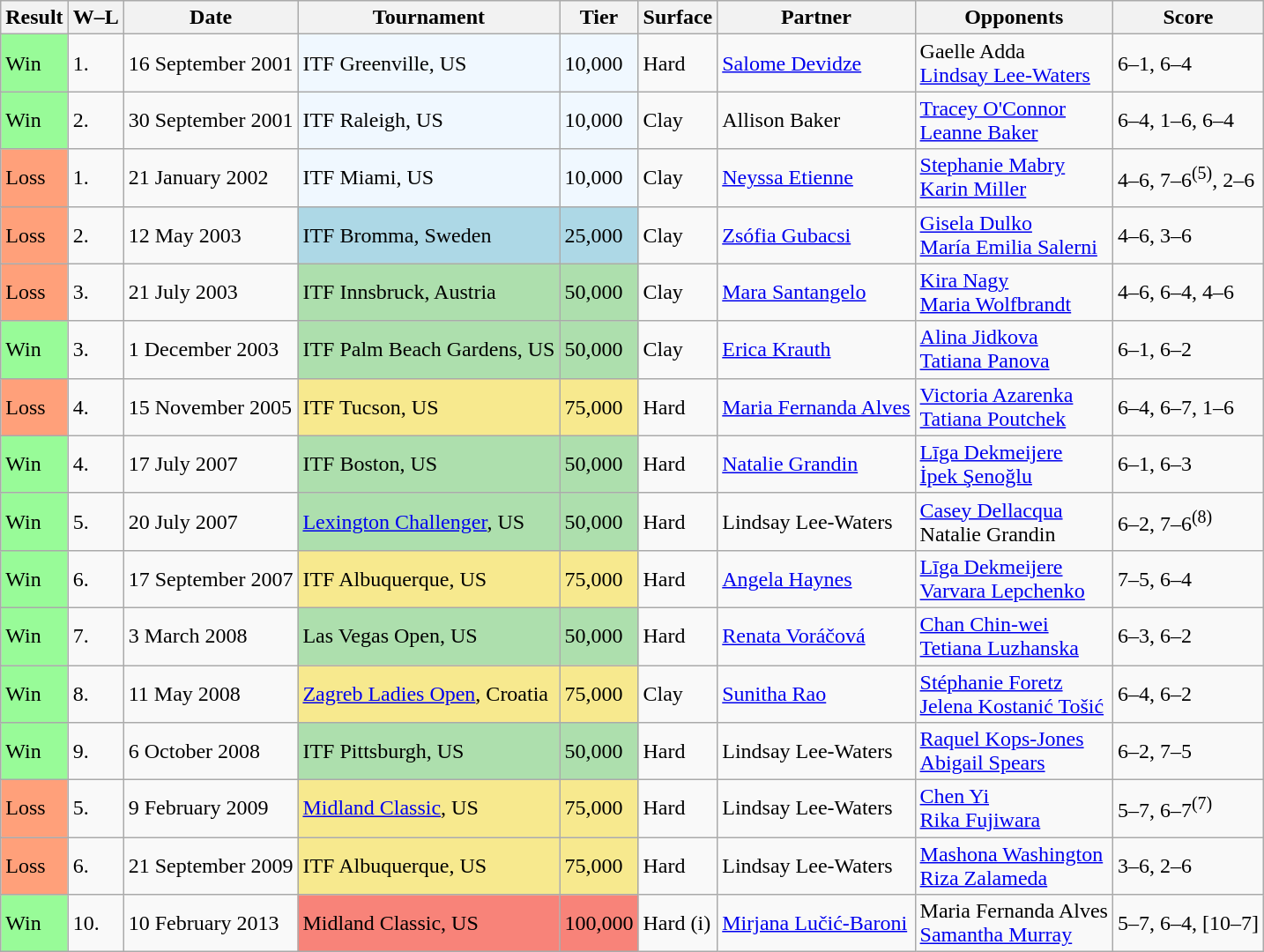<table class="sortable wikitable">
<tr>
<th>Result</th>
<th class="unsortable">W–L</th>
<th>Date</th>
<th>Tournament</th>
<th>Tier</th>
<th>Surface</th>
<th>Partner</th>
<th>Opponents</th>
<th class="unsortable">Score</th>
</tr>
<tr style="background:;">
<td style="background:#98FB98;">Win</td>
<td>1.</td>
<td>16 September 2001</td>
<td bgcolor=f0f8ff>ITF Greenville, US</td>
<td bgcolor=f0f8ff>10,000</td>
<td>Hard</td>
<td> <a href='#'>Salome Devidze</a></td>
<td> Gaelle Adda <br>  <a href='#'>Lindsay Lee-Waters</a></td>
<td>6–1, 6–4</td>
</tr>
<tr bgcolor="">
<td style="background:#98FB98;">Win</td>
<td>2.</td>
<td>30 September 2001</td>
<td bgcolor=f0f8ff>ITF Raleigh, US</td>
<td bgcolor=f0f8ff>10,000</td>
<td>Clay</td>
<td> Allison Baker</td>
<td> <a href='#'>Tracey O'Connor</a> <br>  <a href='#'>Leanne Baker</a></td>
<td>6–4, 1–6, 6–4</td>
</tr>
<tr bgcolor="">
<td bgcolor="#ffa07a">Loss</td>
<td>1.</td>
<td>21 January 2002</td>
<td bgcolor=f0f8ff>ITF Miami, US</td>
<td bgcolor=f0f8ff>10,000</td>
<td>Clay</td>
<td> <a href='#'>Neyssa Etienne</a></td>
<td> <a href='#'>Stephanie Mabry</a> <br>  <a href='#'>Karin Miller</a></td>
<td>4–6, 7–6<sup>(5)</sup>, 2–6</td>
</tr>
<tr style="background:;">
<td bgcolor="#ffa07a">Loss</td>
<td>2.</td>
<td>12 May 2003</td>
<td bgcolor=lightblue>ITF Bromma, Sweden</td>
<td bgcolor=lightblue>25,000</td>
<td>Clay</td>
<td> <a href='#'>Zsófia Gubacsi</a></td>
<td> <a href='#'>Gisela Dulko</a> <br>  <a href='#'>María Emilia Salerni</a></td>
<td>4–6, 3–6</td>
</tr>
<tr style="background:;">
<td bgcolor="#ffa07a">Loss</td>
<td>3.</td>
<td>21 July 2003</td>
<td bgcolor=addfad>ITF Innsbruck, Austria</td>
<td bgcolor=addfad>50,000</td>
<td>Clay</td>
<td> <a href='#'>Mara Santangelo</a></td>
<td> <a href='#'>Kira Nagy</a> <br>  <a href='#'>Maria Wolfbrandt</a></td>
<td>4–6, 6–4, 4–6</td>
</tr>
<tr bgcolor=>
<td style="background:#98FB98;">Win</td>
<td>3.</td>
<td>1 December 2003</td>
<td bgcolor=addfad>ITF Palm Beach Gardens, US</td>
<td bgcolor=addfad>50,000</td>
<td>Clay</td>
<td> <a href='#'>Erica Krauth</a></td>
<td> <a href='#'>Alina Jidkova</a> <br>  <a href='#'>Tatiana Panova</a></td>
<td>6–1, 6–2</td>
</tr>
<tr style="background:;">
<td bgcolor="#ffa07a">Loss</td>
<td>4.</td>
<td>15 November 2005</td>
<td bgcolor=f7e98e>ITF Tucson, US</td>
<td bgcolor=f7e98e>75,000</td>
<td>Hard</td>
<td> <a href='#'>Maria Fernanda Alves</a></td>
<td> <a href='#'>Victoria Azarenka</a> <br>  <a href='#'>Tatiana Poutchek</a></td>
<td>6–4, 6–7, 1–6</td>
</tr>
<tr style="background:;">
<td style="background:#98FB98;">Win</td>
<td>4.</td>
<td>17 July 2007</td>
<td bgcolor=addfad>ITF Boston, US</td>
<td bgcolor=addfad>50,000</td>
<td>Hard</td>
<td> <a href='#'>Natalie Grandin</a></td>
<td> <a href='#'>Līga Dekmeijere</a> <br>  <a href='#'>İpek Şenoğlu</a></td>
<td>6–1, 6–3</td>
</tr>
<tr style="background:;">
<td style="background:#98FB98;">Win</td>
<td>5.</td>
<td>20 July 2007</td>
<td bgcolor=addfad><a href='#'>Lexington Challenger</a>, US</td>
<td bgcolor=addfad>50,000</td>
<td>Hard</td>
<td> Lindsay Lee-Waters</td>
<td> <a href='#'>Casey Dellacqua</a> <br>  Natalie Grandin</td>
<td>6–2, 7–6<sup>(8)</sup></td>
</tr>
<tr style="background:;">
<td bgcolor="#98FB98">Win</td>
<td>6.</td>
<td>17 September 2007</td>
<td bgcolor=f7e98e>ITF Albuquerque, US</td>
<td bgcolor=f7e98e>75,000</td>
<td>Hard</td>
<td> <a href='#'>Angela Haynes</a></td>
<td> <a href='#'>Līga Dekmeijere</a> <br>  <a href='#'>Varvara Lepchenko</a></td>
<td>7–5, 6–4</td>
</tr>
<tr style="background:;">
<td bgcolor="#98FB98">Win</td>
<td>7.</td>
<td>3 March 2008</td>
<td bgcolor=addfad>Las Vegas Open, US</td>
<td bgcolor=addfad>50,000</td>
<td>Hard</td>
<td> <a href='#'>Renata Voráčová</a></td>
<td> <a href='#'>Chan Chin-wei</a> <br>  <a href='#'>Tetiana Luzhanska</a></td>
<td>6–3, 6–2</td>
</tr>
<tr style="background:;">
<td bgcolor="#98FB98">Win</td>
<td>8.</td>
<td>11 May 2008</td>
<td bgcolor=f7e98e><a href='#'>Zagreb Ladies Open</a>, Croatia</td>
<td bgcolor=f7e98e>75,000</td>
<td>Clay</td>
<td> <a href='#'>Sunitha Rao</a></td>
<td> <a href='#'>Stéphanie Foretz</a> <br>  <a href='#'>Jelena Kostanić Tošić</a></td>
<td>6–4, 6–2</td>
</tr>
<tr style="background:;">
<td style="background:#98FB98;">Win</td>
<td>9.</td>
<td>6 October 2008</td>
<td bgcolor=addfad>ITF Pittsburgh, US</td>
<td bgcolor=addfad>50,000</td>
<td>Hard</td>
<td> Lindsay Lee-Waters</td>
<td> <a href='#'>Raquel Kops-Jones</a> <br>  <a href='#'>Abigail Spears</a></td>
<td>6–2, 7–5</td>
</tr>
<tr style="background:;">
<td style="background:#ffa07a;">Loss</td>
<td>5.</td>
<td>9 February 2009</td>
<td bgcolor=f7e98e><a href='#'>Midland Classic</a>, US</td>
<td bgcolor=f7e98e>75,000</td>
<td>Hard</td>
<td> Lindsay Lee-Waters</td>
<td> <a href='#'>Chen Yi</a> <br>  <a href='#'>Rika Fujiwara</a></td>
<td>5–7, 6–7<sup>(7)</sup></td>
</tr>
<tr style="background:;">
<td style="background:#ffa07a;">Loss</td>
<td>6.</td>
<td>21 September 2009</td>
<td bgcolor=f7e98e>ITF Albuquerque, US</td>
<td bgcolor=f7e98e>75,000</td>
<td>Hard</td>
<td> Lindsay Lee-Waters</td>
<td> <a href='#'>Mashona Washington</a> <br>  <a href='#'>Riza Zalameda</a></td>
<td>3–6, 2–6</td>
</tr>
<tr style="background:;">
<td style="background:#98FB98;">Win</td>
<td>10.</td>
<td>10 February 2013</td>
<td bgcolor=f88379>Midland Classic, US</td>
<td bgcolor=f88379>100,000</td>
<td>Hard (i)</td>
<td> <a href='#'>Mirjana Lučić-Baroni</a></td>
<td> Maria Fernanda Alves <br>  <a href='#'>Samantha Murray</a></td>
<td>5–7, 6–4, [10–7]</td>
</tr>
</table>
